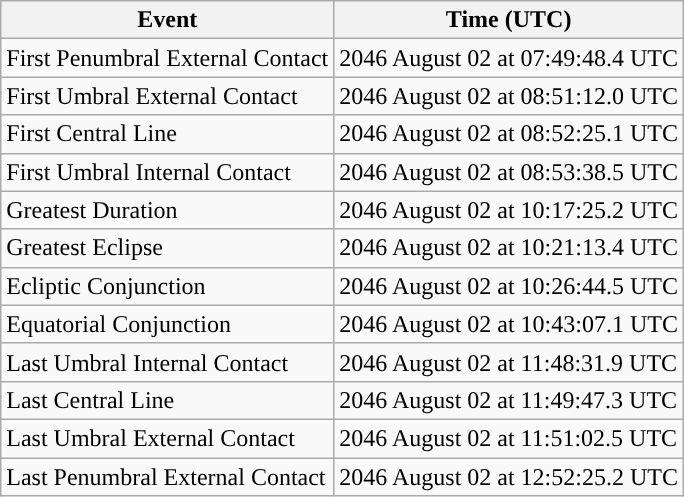<table class="wikitable">
<tr>
<th>Event</th>
<th>Time (UTC)</th>
</tr>
<tr>
<td>First Penumbral External Contact</td>
<td>2046 August 02 at 07:49:48.4 UTC</td>
</tr>
<tr>
<td>First Umbral External Contact</td>
<td>2046 August 02 at 08:51:12.0 UTC</td>
</tr>
<tr>
<td>First Central Line</td>
<td>2046 August 02 at 08:52:25.1 UTC</td>
</tr>
<tr>
<td>First Umbral Internal Contact</td>
<td>2046 August 02 at 08:53:38.5 UTC</td>
</tr>
<tr>
<td>Greatest Duration</td>
<td>2046 August 02 at 10:17:25.2 UTC</td>
</tr>
<tr>
<td>Greatest Eclipse</td>
<td>2046 August 02 at 10:21:13.4 UTC</td>
</tr>
<tr>
<td>Ecliptic Conjunction</td>
<td>2046 August 02 at 10:26:44.5 UTC</td>
</tr>
<tr>
<td>Equatorial Conjunction</td>
<td>2046 August 02 at 10:43:07.1 UTC</td>
</tr>
<tr>
<td>Last Umbral Internal Contact</td>
<td>2046 August 02 at 11:48:31.9 UTC</td>
</tr>
<tr>
<td>Last Central Line</td>
<td>2046 August 02 at 11:49:47.3 UTC</td>
</tr>
<tr>
<td>Last Umbral External Contact</td>
<td>2046 August 02 at 11:51:02.5 UTC</td>
</tr>
<tr>
<td>Last Penumbral External Contact</td>
<td>2046 August 02 at 12:52:25.2 UTC</td>
</tr>
</table>
